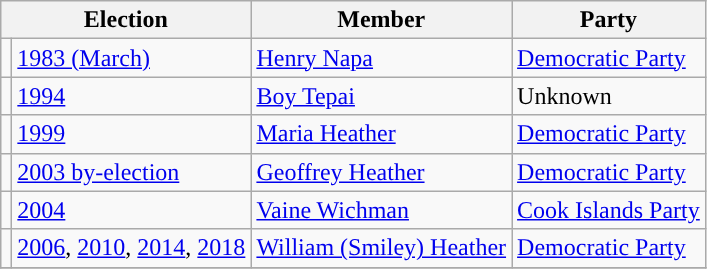<table class="wikitable">
<tr>
<th colspan="2">Election</th>
<th>Member</th>
<th>Party</th>
</tr>
<tr>
<td style="background-color: "></td>
<td><a href='#'>1983 (March)</a></td>
<td><a href='#'>Henry Napa</a></td>
<td><a href='#'>Democratic Party</a></td>
</tr>
<tr>
<td style="background-color: "></td>
<td><a href='#'>1994</a></td>
<td><a href='#'>Boy Tepai</a></td>
<td>Unknown</td>
</tr>
<tr>
<td style="background-color: "></td>
<td><a href='#'>1999</a></td>
<td><a href='#'>Maria Heather</a></td>
<td><a href='#'>Democratic Party</a></td>
</tr>
<tr>
<td style="background-color: "></td>
<td><a href='#'>2003 by-election</a></td>
<td><a href='#'>Geoffrey Heather</a></td>
<td><a href='#'>Democratic Party</a></td>
</tr>
<tr>
<td style="background-color: "></td>
<td><a href='#'>2004</a></td>
<td><a href='#'>Vaine Wichman</a></td>
<td><a href='#'>Cook Islands Party</a></td>
</tr>
<tr>
<td style="background-color: "></td>
<td><a href='#'>2006</a>, <a href='#'>2010</a>, <a href='#'>2014</a>, <a href='#'>2018</a></td>
<td><a href='#'>William (Smiley) Heather</a></td>
<td><a href='#'>Democratic Party</a></td>
</tr>
<tr>
</tr>
</table>
